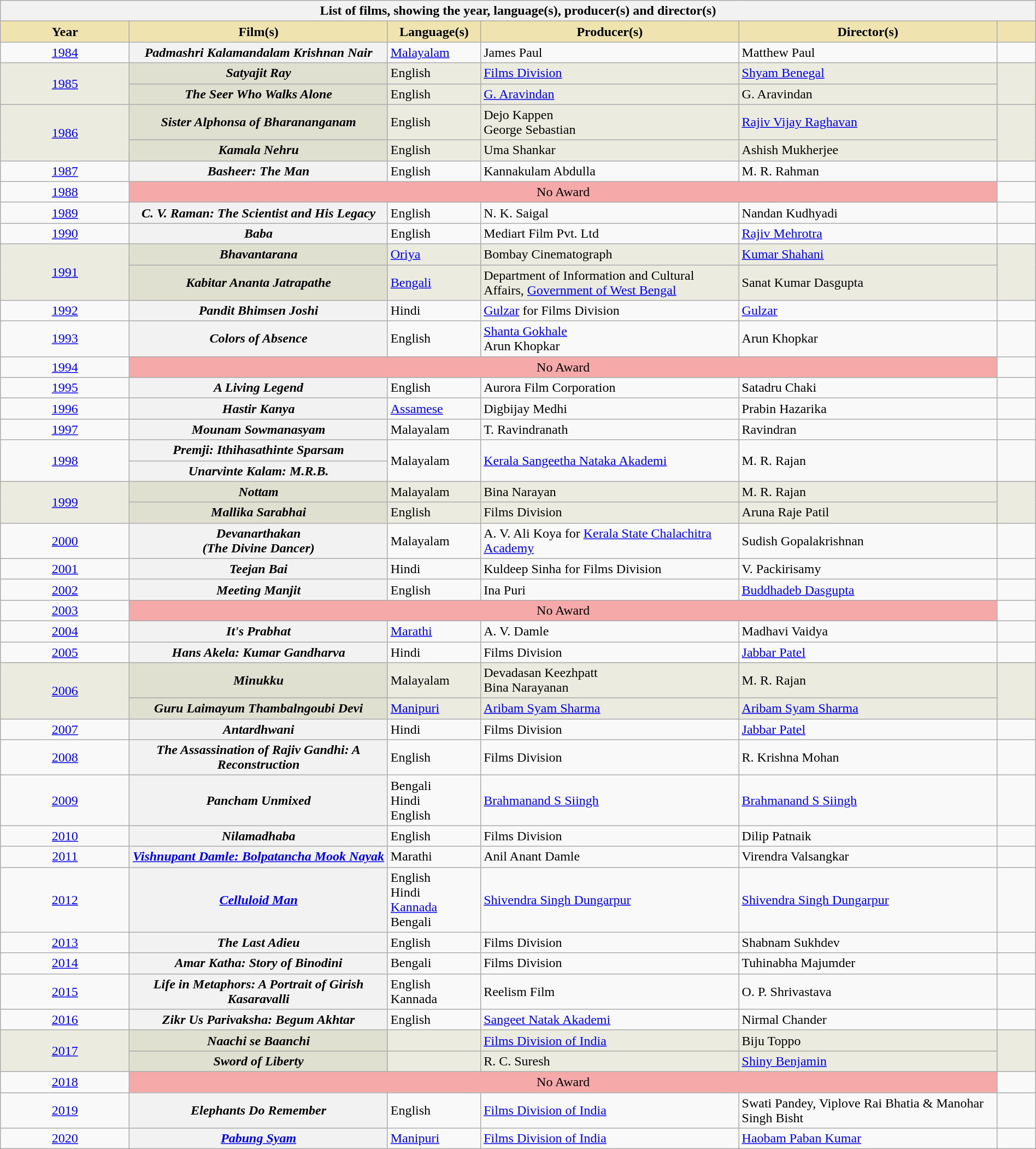<table class="wikitable sortable plainrowheaders" style="width:100%">
<tr>
<th colspan="6">List of films, showing the year, language(s), producer(s) and director(s)</th>
</tr>
<tr>
<th scope="col" style="background-color:#EFE4B0;width:10%;">Year</th>
<th scope="col" style="background-color:#EFE4B0;width:20%;">Film(s)</th>
<th scope="col" style="background-color:#EFE4B0;width:7%;">Language(s)</th>
<th scope="col" style="background-color:#EFE4B0;width:20%;">Producer(s)</th>
<th scope="col" style="background-color:#EFE4B0;width:20%;">Director(s)</th>
<th scope="col" style="background-color:#EFE4B0;width:3%;" class="unsortable"></th>
</tr>
<tr>
<td align="center"><a href='#'>1984<br></a></td>
<th scope="row"><em>Padmashri Kalamandalam Krishnan Nair</em></th>
<td><a href='#'>Malayalam</a></td>
<td>James Paul</td>
<td>Matthew Paul</td>
<td align="center"></td>
</tr>
<tr style="background-color:#EBEBE0">
<td align="center" rowspan="2"><a href='#'>1985<br></a></td>
<th scope="row" style="background-color:#E0E0D1"><em>Satyajit Ray</em></th>
<td>English</td>
<td><a href='#'>Films Division</a></td>
<td><a href='#'>Shyam Benegal</a></td>
<td align="center" rowspan="2"></td>
</tr>
<tr style="background-color:#EBEBE0">
<th scope="row" style="background-color:#E0E0D1"><em>The Seer Who Walks Alone</em></th>
<td>English</td>
<td><a href='#'>G. Aravindan</a></td>
<td>G. Aravindan</td>
</tr>
<tr style="background-color:#EBEBE0">
<td align="center" rowspan="2"><a href='#'>1986<br></a></td>
<th scope="row" style="background-color:#E0E0D1"><em>Sister Alphonsa of Bharananganam</em></th>
<td>English</td>
<td>Dejo Kappen<br>George Sebastian</td>
<td><a href='#'>Rajiv Vijay Raghavan</a></td>
<td align="center" rowspan="2"></td>
</tr>
<tr style="background-color:#EBEBE0">
<th scope="row" style="background-color:#E0E0D1"><em>Kamala Nehru</em></th>
<td>English</td>
<td>Uma Shankar</td>
<td>Ashish Mukherjee</td>
</tr>
<tr>
<td align="center"><a href='#'>1987<br></a></td>
<th scope="row"><em>Basheer: The Man</em></th>
<td>English</td>
<td>Kannakulam Abdulla</td>
<td>M. R. Rahman</td>
<td align="center"></td>
</tr>
<tr>
<td align="center"><a href='#'>1988<br></a></td>
<td colspan="4" bgcolor="#F5A9A9" align="center">No Award</td>
<td align="center"></td>
</tr>
<tr>
<td align="center"><a href='#'>1989<br></a></td>
<th scope="row"><em>C. V. Raman: The Scientist and His Legacy</em></th>
<td>English</td>
<td>N. K. Saigal</td>
<td>Nandan Kudhyadi</td>
<td align="center"></td>
</tr>
<tr>
<td align="center"><a href='#'>1990<br></a></td>
<th scope="row"><em>Baba</em></th>
<td>English</td>
<td>Mediart Film Pvt. Ltd</td>
<td><a href='#'>Rajiv Mehrotra</a></td>
<td align="center"></td>
</tr>
<tr style="background-color:#EBEBE0">
<td align="center" rowspan="2"><a href='#'>1991<br></a></td>
<th scope="row" style="background-color:#E0E0D1"><em>Bhavantarana</em></th>
<td><a href='#'>Oriya</a></td>
<td>Bombay Cinematograph</td>
<td><a href='#'>Kumar Shahani</a></td>
<td align="center" rowspan="2"></td>
</tr>
<tr style="background-color:#EBEBE0">
<th scope="row" style="background-color:#E0E0D1"><em>Kabitar Ananta Jatrapathe</em></th>
<td><a href='#'>Bengali</a></td>
<td>Department of Information and Cultural Affairs, <a href='#'>Government of West Bengal</a></td>
<td>Sanat Kumar Dasgupta</td>
</tr>
<tr>
<td align="center"><a href='#'>1992<br></a></td>
<th scope="row"><em>Pandit Bhimsen Joshi</em></th>
<td>Hindi</td>
<td><a href='#'>Gulzar</a> for Films Division</td>
<td><a href='#'>Gulzar</a></td>
<td align="center"></td>
</tr>
<tr>
<td align="center"><a href='#'>1993<br></a></td>
<th scope="row"><em>Colors of Absence</em></th>
<td>English</td>
<td><a href='#'>Shanta Gokhale</a><br>Arun Khopkar</td>
<td>Arun Khopkar</td>
<td align="center"></td>
</tr>
<tr>
<td align="center"><a href='#'>1994<br></a></td>
<td colspan="4" bgcolor="#F5A9A9" align="center">No Award</td>
<td align="center"></td>
</tr>
<tr>
<td align="center"><a href='#'>1995<br></a></td>
<th scope="row"><em>A Living Legend</em></th>
<td>English</td>
<td>Aurora Film Corporation</td>
<td>Satadru Chaki</td>
<td align="center"></td>
</tr>
<tr>
<td align="center"><a href='#'>1996<br></a></td>
<th scope="row"><em>Hastir Kanya</em></th>
<td><a href='#'>Assamese</a></td>
<td>Digbijay Medhi</td>
<td>Prabin Hazarika</td>
<td align="center"></td>
</tr>
<tr>
<td align="center"><a href='#'>1997<br></a></td>
<th scope="row"><em>Mounam Sowmanasyam</em></th>
<td>Malayalam</td>
<td>T. Ravindranath</td>
<td>Ravindran</td>
<td align="center"></td>
</tr>
<tr>
<td align="center" rowspan="2"><a href='#'>1998<br></a></td>
<th scope="row"><em>Premji: Ithihasathinte Sparsam</em></th>
<td rowspan="2">Malayalam</td>
<td rowspan="2"><a href='#'>Kerala Sangeetha Nataka Akademi</a></td>
<td rowspan="2">M. R. Rajan</td>
<td align="center" rowspan="2"></td>
</tr>
<tr>
<th scope="row"><em>Unarvinte Kalam: M.R.B.</em></th>
</tr>
<tr style="background-color:#EBEBE0">
<td align="center" rowspan="2"><a href='#'>1999<br></a></td>
<th scope="row" style="background-color:#E0E0D1"><em>Nottam</em></th>
<td>Malayalam</td>
<td>Bina Narayan</td>
<td>M. R. Rajan</td>
<td align="center" rowspan="2"></td>
</tr>
<tr style="background-color:#EBEBE0">
<th scope="row" style="background-color:#E0E0D1"><em>Mallika Sarabhai</em></th>
<td>English</td>
<td>Films Division</td>
<td>Aruna Raje Patil</td>
</tr>
<tr>
<td align="center"><a href='#'>2000<br></a></td>
<th scope="row"><em>Devanarthakan<br>(The Divine Dancer)</em></th>
<td>Malayalam</td>
<td>A. V. Ali Koya for <a href='#'>Kerala State Chalachitra Academy</a></td>
<td>Sudish Gopalakrishnan</td>
<td align="center"></td>
</tr>
<tr>
<td align="center"><a href='#'>2001<br></a></td>
<th scope="row"><em>Teejan Bai</em></th>
<td>Hindi</td>
<td>Kuldeep Sinha for Films Division</td>
<td>V. Packirisamy</td>
<td align="center"></td>
</tr>
<tr>
<td align="center"><a href='#'>2002<br></a></td>
<th scope="row"><em>Meeting Manjit</em></th>
<td>English</td>
<td>Ina Puri</td>
<td><a href='#'>Buddhadeb Dasgupta</a></td>
<td align="center"></td>
</tr>
<tr>
<td align="center"><a href='#'>2003<br></a></td>
<td colspan="4" bgcolor="#F5A9A9" align="center">No Award</td>
<td align="center"></td>
</tr>
<tr>
<td align="center"><a href='#'>2004<br></a></td>
<th scope="row"><em>It's Prabhat</em></th>
<td><a href='#'>Marathi</a></td>
<td>A. V. Damle</td>
<td>Madhavi Vaidya</td>
<td align="center"></td>
</tr>
<tr>
<td align="center"><a href='#'>2005<br></a></td>
<th scope="row"><em>Hans Akela: Kumar Gandharva</em></th>
<td>Hindi</td>
<td>Films Division</td>
<td><a href='#'>Jabbar Patel</a></td>
<td align="center"></td>
</tr>
<tr style="background-color:#EBEBE0">
<td align="center" rowspan="2"><a href='#'>2006<br></a></td>
<th scope="row" style="background-color:#E0E0D1"><em>Minukku</em></th>
<td>Malayalam</td>
<td>Devadasan Keezhpatt<br>Bina Narayanan</td>
<td>M. R. Rajan</td>
<td align="center" rowspan="2"></td>
</tr>
<tr style="background-color:#EBEBE0">
<th scope="row" style="background-color:#E0E0D1"><em>Guru Laimayum Thambalngoubi Devi</em></th>
<td><a href='#'>Manipuri</a></td>
<td><a href='#'>Aribam Syam Sharma</a></td>
<td><a href='#'>Aribam Syam Sharma</a></td>
</tr>
<tr>
<td align="center"><a href='#'>2007<br></a></td>
<th scope="row"><em>Antardhwani</em></th>
<td>Hindi</td>
<td>Films Division</td>
<td><a href='#'>Jabbar Patel</a></td>
<td align="center"></td>
</tr>
<tr>
<td align="center"><a href='#'>2008<br></a></td>
<th scope="row"><em>The Assassination of Rajiv Gandhi: A Reconstruction</em></th>
<td>English</td>
<td>Films Division</td>
<td>R. Krishna Mohan</td>
<td align="center"></td>
</tr>
<tr>
<td align="center"><a href='#'>2009<br></a></td>
<th scope="row"><em>Pancham Unmixed</em></th>
<td>Bengali<br>Hindi<br>English</td>
<td><a href='#'>Brahmanand S Siingh</a></td>
<td><a href='#'>Brahmanand S Siingh</a></td>
<td align="center"></td>
</tr>
<tr>
<td align="center"><a href='#'>2010<br></a></td>
<th scope="row"><em>Nilamadhaba</em></th>
<td>English</td>
<td>Films Division</td>
<td>Dilip Patnaik</td>
<td align="center"></td>
</tr>
<tr>
<td align="center"><a href='#'>2011<br></a></td>
<th scope="row"><em><a href='#'>Vishnupant Damle: Bolpatancha Mook Nayak</a></em></th>
<td>Marathi</td>
<td>Anil Anant Damle</td>
<td>Virendra Valsangkar</td>
<td align="center"></td>
</tr>
<tr>
<td align="center"><a href='#'>2012<br></a></td>
<th scope="row"><em><a href='#'>Celluloid Man</a></em></th>
<td>English<br>Hindi<br><a href='#'>Kannada</a><br>Bengali</td>
<td><a href='#'>Shivendra Singh Dungarpur</a></td>
<td><a href='#'>Shivendra Singh Dungarpur</a></td>
<td align="center"></td>
</tr>
<tr>
<td align="center"><a href='#'>2013<br></a></td>
<th scope="row"><em>The Last Adieu</em></th>
<td>English</td>
<td>Films Division</td>
<td>Shabnam Sukhdev</td>
<td align="center"></td>
</tr>
<tr>
<td align="center"><a href='#'>2014<br></a></td>
<th scope="row"><em>Amar Katha: Story of Binodini</em></th>
<td>Bengali</td>
<td>Films Division</td>
<td>Tuhinabha Majumder</td>
<td align="center"></td>
</tr>
<tr>
<td align="center"><a href='#'>2015<br></a></td>
<th scope="row"><em>Life in Metaphors: A Portrait of Girish Kasaravalli</em></th>
<td>English<br>Kannada</td>
<td>Reelism Film</td>
<td>O. P. Shrivastava</td>
<td align="center"></td>
</tr>
<tr>
<td align="center"><a href='#'>2016<br></a></td>
<th scope="row"><em>Zikr Us Parivaksha: Begum Akhtar</em></th>
<td>English</td>
<td><a href='#'>Sangeet Natak Akademi</a></td>
<td>Nirmal Chander</td>
<td align="center"></td>
</tr>
<tr style="background-color:#EBEBE0">
<td align="center" rowspan="2"><a href='#'>2017<br></a></td>
<th scope="row" style="background-color:#E0E0D1"><em>Naachi se Baanchi</em></th>
<td></td>
<td><a href='#'>Films Division of India</a></td>
<td>Biju Toppo</td>
<td align="center" rowspan="2"></td>
</tr>
<tr style="background-color:#EBEBE0">
<th scope="row" style="background-color:#E0E0D1"><em>Sword of Liberty</em></th>
<td></td>
<td>R. C. Suresh</td>
<td><a href='#'>Shiny Benjamin</a></td>
</tr>
<tr>
<td align="center"><a href='#'>2018<br></a></td>
<td colspan="4" bgcolor="#F5A9A9" align="center">No Award</td>
<td align="center"></td>
</tr>
<tr>
<td align="center"><a href='#'>2019<br></a></td>
<th scope="row"><em>Elephants Do Remember</em></th>
<td>English</td>
<td><a href='#'>Films Division of India</a></td>
<td>Swati Pandey, Viplove Rai Bhatia & Manohar Singh Bisht</td>
<td align="center"></td>
</tr>
<tr>
<td align="center"><a href='#'>2020<br></a></td>
<th scope="row"><em><a href='#'>Pabung Syam</a></em></th>
<td><a href='#'>Manipuri</a></td>
<td><a href='#'>Films Division of India</a></td>
<td><a href='#'>Haobam Paban Kumar</a></td>
<td align="center"></td>
</tr>
</table>
